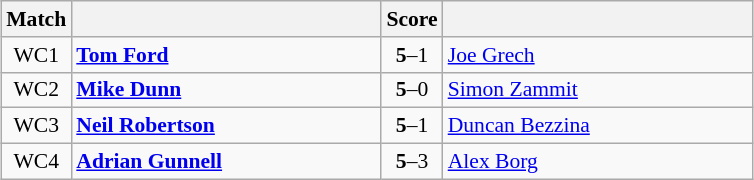<table class="wikitable" style="font-size: 90%; margin: 1em auto 1em auto;">
<tr>
<th>Match</th>
<th width=200></th>
<th>Score</th>
<th width=200></th>
</tr>
<tr>
<td align="center">WC1</td>
<td> <strong><a href='#'>Tom Ford</a></strong></td>
<td align="center"><strong>5</strong>–1</td>
<td> <a href='#'>Joe Grech</a></td>
</tr>
<tr>
<td align="center">WC2</td>
<td> <strong><a href='#'>Mike Dunn</a></strong></td>
<td align="center"><strong>5</strong>–0</td>
<td> <a href='#'>Simon Zammit</a></td>
</tr>
<tr>
<td align="center">WC3</td>
<td> <strong><a href='#'>Neil Robertson</a></strong></td>
<td align="center"><strong>5</strong>–1</td>
<td> <a href='#'>Duncan Bezzina</a></td>
</tr>
<tr>
<td align="center">WC4</td>
<td> <strong><a href='#'>Adrian Gunnell</a></strong></td>
<td align="center"><strong>5</strong>–3</td>
<td> <a href='#'>Alex Borg</a></td>
</tr>
</table>
